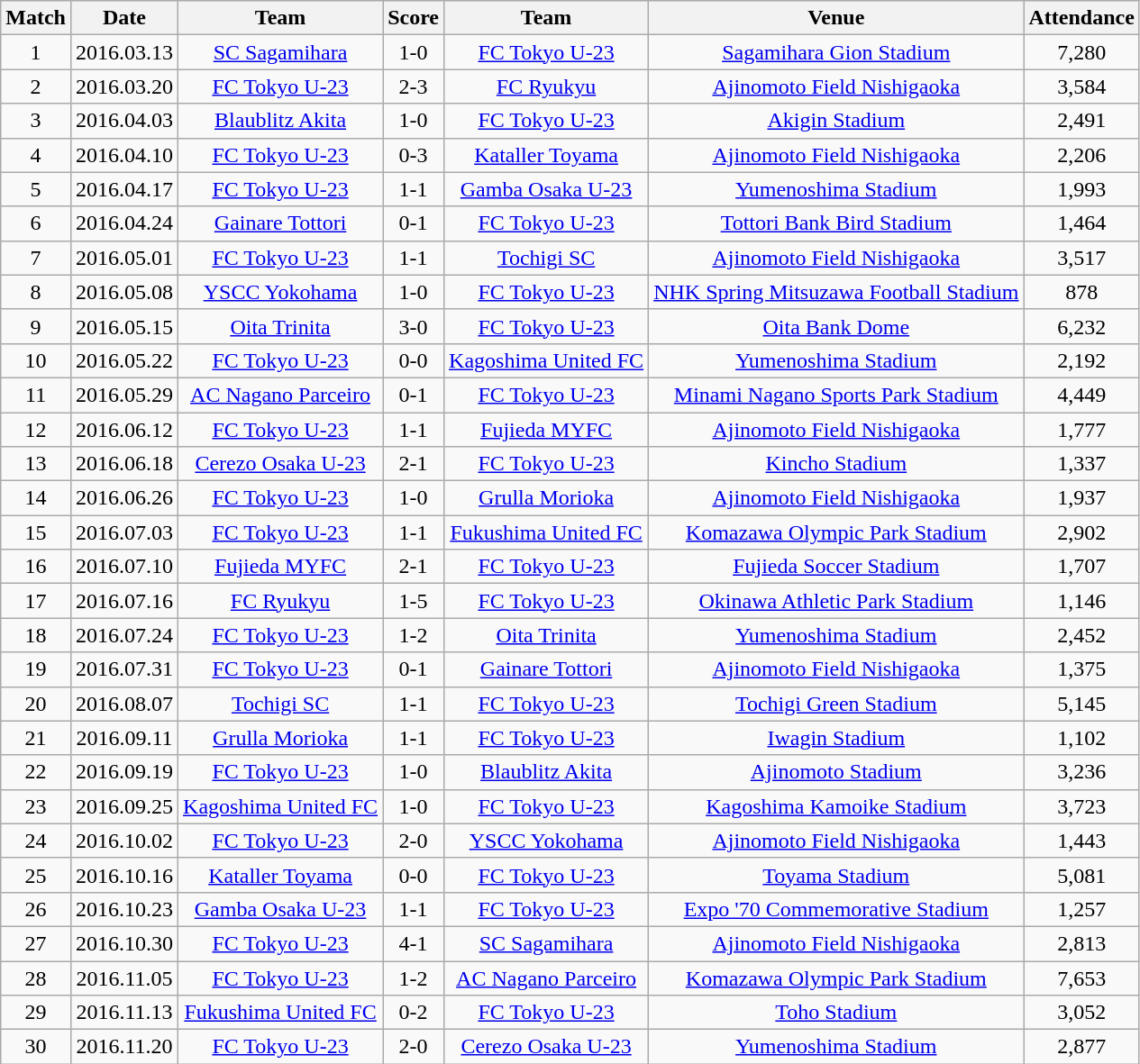<table class="wikitable" style="text-align:center;">
<tr>
<th>Match</th>
<th>Date</th>
<th>Team</th>
<th>Score</th>
<th>Team</th>
<th>Venue</th>
<th>Attendance</th>
</tr>
<tr>
<td>1</td>
<td>2016.03.13</td>
<td><a href='#'>SC Sagamihara</a></td>
<td>1-0</td>
<td><a href='#'>FC Tokyo U-23</a></td>
<td><a href='#'>Sagamihara Gion Stadium</a></td>
<td>7,280</td>
</tr>
<tr>
<td>2</td>
<td>2016.03.20</td>
<td><a href='#'>FC Tokyo U-23</a></td>
<td>2-3</td>
<td><a href='#'>FC Ryukyu</a></td>
<td><a href='#'>Ajinomoto Field Nishigaoka</a></td>
<td>3,584</td>
</tr>
<tr>
<td>3</td>
<td>2016.04.03</td>
<td><a href='#'>Blaublitz Akita</a></td>
<td>1-0</td>
<td><a href='#'>FC Tokyo U-23</a></td>
<td><a href='#'>Akigin Stadium</a></td>
<td>2,491</td>
</tr>
<tr>
<td>4</td>
<td>2016.04.10</td>
<td><a href='#'>FC Tokyo U-23</a></td>
<td>0-3</td>
<td><a href='#'>Kataller Toyama</a></td>
<td><a href='#'>Ajinomoto Field Nishigaoka</a></td>
<td>2,206</td>
</tr>
<tr>
<td>5</td>
<td>2016.04.17</td>
<td><a href='#'>FC Tokyo U-23</a></td>
<td>1-1</td>
<td><a href='#'>Gamba Osaka U-23</a></td>
<td><a href='#'>Yumenoshima Stadium</a></td>
<td>1,993</td>
</tr>
<tr>
<td>6</td>
<td>2016.04.24</td>
<td><a href='#'>Gainare Tottori</a></td>
<td>0-1</td>
<td><a href='#'>FC Tokyo U-23</a></td>
<td><a href='#'>Tottori Bank Bird Stadium</a></td>
<td>1,464</td>
</tr>
<tr>
<td>7</td>
<td>2016.05.01</td>
<td><a href='#'>FC Tokyo U-23</a></td>
<td>1-1</td>
<td><a href='#'>Tochigi SC</a></td>
<td><a href='#'>Ajinomoto Field Nishigaoka</a></td>
<td>3,517</td>
</tr>
<tr>
<td>8</td>
<td>2016.05.08</td>
<td><a href='#'>YSCC Yokohama</a></td>
<td>1-0</td>
<td><a href='#'>FC Tokyo U-23</a></td>
<td><a href='#'>NHK Spring Mitsuzawa Football Stadium</a></td>
<td>878</td>
</tr>
<tr>
<td>9</td>
<td>2016.05.15</td>
<td><a href='#'>Oita Trinita</a></td>
<td>3-0</td>
<td><a href='#'>FC Tokyo U-23</a></td>
<td><a href='#'>Oita Bank Dome</a></td>
<td>6,232</td>
</tr>
<tr>
<td>10</td>
<td>2016.05.22</td>
<td><a href='#'>FC Tokyo U-23</a></td>
<td>0-0</td>
<td><a href='#'>Kagoshima United FC</a></td>
<td><a href='#'>Yumenoshima Stadium</a></td>
<td>2,192</td>
</tr>
<tr>
<td>11</td>
<td>2016.05.29</td>
<td><a href='#'>AC Nagano Parceiro</a></td>
<td>0-1</td>
<td><a href='#'>FC Tokyo U-23</a></td>
<td><a href='#'>Minami Nagano Sports Park Stadium</a></td>
<td>4,449</td>
</tr>
<tr>
<td>12</td>
<td>2016.06.12</td>
<td><a href='#'>FC Tokyo U-23</a></td>
<td>1-1</td>
<td><a href='#'>Fujieda MYFC</a></td>
<td><a href='#'>Ajinomoto Field Nishigaoka</a></td>
<td>1,777</td>
</tr>
<tr>
<td>13</td>
<td>2016.06.18</td>
<td><a href='#'>Cerezo Osaka U-23</a></td>
<td>2-1</td>
<td><a href='#'>FC Tokyo U-23</a></td>
<td><a href='#'>Kincho Stadium</a></td>
<td>1,337</td>
</tr>
<tr>
<td>14</td>
<td>2016.06.26</td>
<td><a href='#'>FC Tokyo U-23</a></td>
<td>1-0</td>
<td><a href='#'>Grulla Morioka</a></td>
<td><a href='#'>Ajinomoto Field Nishigaoka</a></td>
<td>1,937</td>
</tr>
<tr>
<td>15</td>
<td>2016.07.03</td>
<td><a href='#'>FC Tokyo U-23</a></td>
<td>1-1</td>
<td><a href='#'>Fukushima United FC</a></td>
<td><a href='#'>Komazawa Olympic Park Stadium</a></td>
<td>2,902</td>
</tr>
<tr>
<td>16</td>
<td>2016.07.10</td>
<td><a href='#'>Fujieda MYFC</a></td>
<td>2-1</td>
<td><a href='#'>FC Tokyo U-23</a></td>
<td><a href='#'>Fujieda Soccer Stadium</a></td>
<td>1,707</td>
</tr>
<tr>
<td>17</td>
<td>2016.07.16</td>
<td><a href='#'>FC Ryukyu</a></td>
<td>1-5</td>
<td><a href='#'>FC Tokyo U-23</a></td>
<td><a href='#'>Okinawa Athletic Park Stadium</a></td>
<td>1,146</td>
</tr>
<tr>
<td>18</td>
<td>2016.07.24</td>
<td><a href='#'>FC Tokyo U-23</a></td>
<td>1-2</td>
<td><a href='#'>Oita Trinita</a></td>
<td><a href='#'>Yumenoshima Stadium</a></td>
<td>2,452</td>
</tr>
<tr>
<td>19</td>
<td>2016.07.31</td>
<td><a href='#'>FC Tokyo U-23</a></td>
<td>0-1</td>
<td><a href='#'>Gainare Tottori</a></td>
<td><a href='#'>Ajinomoto Field Nishigaoka</a></td>
<td>1,375</td>
</tr>
<tr>
<td>20</td>
<td>2016.08.07</td>
<td><a href='#'>Tochigi SC</a></td>
<td>1-1</td>
<td><a href='#'>FC Tokyo U-23</a></td>
<td><a href='#'>Tochigi Green Stadium</a></td>
<td>5,145</td>
</tr>
<tr>
<td>21</td>
<td>2016.09.11</td>
<td><a href='#'>Grulla Morioka</a></td>
<td>1-1</td>
<td><a href='#'>FC Tokyo U-23</a></td>
<td><a href='#'>Iwagin Stadium</a></td>
<td>1,102</td>
</tr>
<tr>
<td>22</td>
<td>2016.09.19</td>
<td><a href='#'>FC Tokyo U-23</a></td>
<td>1-0</td>
<td><a href='#'>Blaublitz Akita</a></td>
<td><a href='#'>Ajinomoto Stadium</a></td>
<td>3,236</td>
</tr>
<tr>
<td>23</td>
<td>2016.09.25</td>
<td><a href='#'>Kagoshima United FC</a></td>
<td>1-0</td>
<td><a href='#'>FC Tokyo U-23</a></td>
<td><a href='#'>Kagoshima Kamoike Stadium</a></td>
<td>3,723</td>
</tr>
<tr>
<td>24</td>
<td>2016.10.02</td>
<td><a href='#'>FC Tokyo U-23</a></td>
<td>2-0</td>
<td><a href='#'>YSCC Yokohama</a></td>
<td><a href='#'>Ajinomoto Field Nishigaoka</a></td>
<td>1,443</td>
</tr>
<tr>
<td>25</td>
<td>2016.10.16</td>
<td><a href='#'>Kataller Toyama</a></td>
<td>0-0</td>
<td><a href='#'>FC Tokyo U-23</a></td>
<td><a href='#'>Toyama Stadium</a></td>
<td>5,081</td>
</tr>
<tr>
<td>26</td>
<td>2016.10.23</td>
<td><a href='#'>Gamba Osaka U-23</a></td>
<td>1-1</td>
<td><a href='#'>FC Tokyo U-23</a></td>
<td><a href='#'>Expo '70 Commemorative Stadium</a></td>
<td>1,257</td>
</tr>
<tr>
<td>27</td>
<td>2016.10.30</td>
<td><a href='#'>FC Tokyo U-23</a></td>
<td>4-1</td>
<td><a href='#'>SC Sagamihara</a></td>
<td><a href='#'>Ajinomoto Field Nishigaoka</a></td>
<td>2,813</td>
</tr>
<tr>
<td>28</td>
<td>2016.11.05</td>
<td><a href='#'>FC Tokyo U-23</a></td>
<td>1-2</td>
<td><a href='#'>AC Nagano Parceiro</a></td>
<td><a href='#'>Komazawa Olympic Park Stadium</a></td>
<td>7,653</td>
</tr>
<tr>
<td>29</td>
<td>2016.11.13</td>
<td><a href='#'>Fukushima United FC</a></td>
<td>0-2</td>
<td><a href='#'>FC Tokyo U-23</a></td>
<td><a href='#'>Toho Stadium</a></td>
<td>3,052</td>
</tr>
<tr>
<td>30</td>
<td>2016.11.20</td>
<td><a href='#'>FC Tokyo U-23</a></td>
<td>2-0</td>
<td><a href='#'>Cerezo Osaka U-23</a></td>
<td><a href='#'>Yumenoshima Stadium</a></td>
<td>2,877</td>
</tr>
</table>
